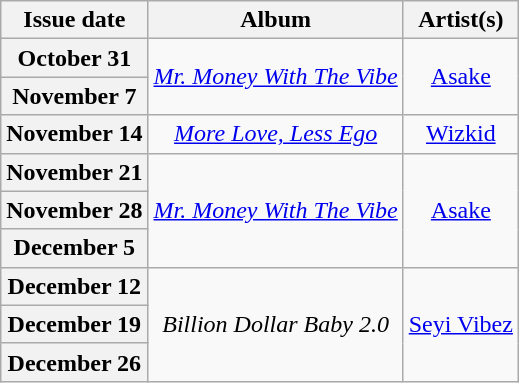<table class="wikitable plainrowheaders" style="text-align:center">
<tr>
<th scope="col">Issue date</th>
<th scope="col">Album</th>
<th scope="col">Artist(s)</th>
</tr>
<tr>
<th scope="row">October 31</th>
<td rowspan="2"><em><a href='#'>Mr. Money With The Vibe</a></em></td>
<td rowspan="2"><a href='#'>Asake</a></td>
</tr>
<tr>
<th scope="row">November 7</th>
</tr>
<tr>
<th scope="row">November 14</th>
<td><em><a href='#'>More Love, Less Ego</a></em></td>
<td><a href='#'>Wizkid</a></td>
</tr>
<tr>
<th scope="row">November 21</th>
<td rowspan="3"><em><a href='#'>Mr. Money With The Vibe</a></em></td>
<td rowspan="3"><a href='#'>Asake</a></td>
</tr>
<tr>
<th scope="row">November 28</th>
</tr>
<tr>
<th scope="row">December 5</th>
</tr>
<tr>
<th scope="row">December 12</th>
<td rowspan="3"><em>Billion Dollar Baby 2.0</em></td>
<td rowspan="3"><a href='#'>Seyi Vibez</a></td>
</tr>
<tr>
<th scope="row">December 19</th>
</tr>
<tr>
<th scope="row">December 26</th>
</tr>
</table>
